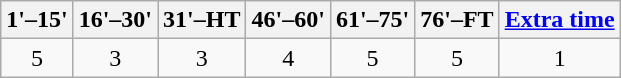<table class="wikitable" style="text-align:center">
<tr>
<th>1'–15'</th>
<th>16'–30'</th>
<th>31'–HT</th>
<th>46'–60'</th>
<th>61'–75'</th>
<th>76'–FT</th>
<th><a href='#'>Extra time</a></th>
</tr>
<tr>
<td>5</td>
<td>3</td>
<td>3</td>
<td>4</td>
<td>5</td>
<td>5</td>
<td>1</td>
</tr>
</table>
